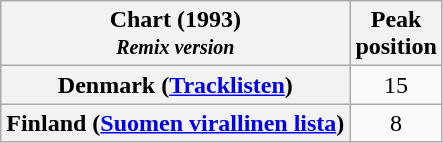<table class="wikitable sortable plainrowheaders" style="text-align:center">
<tr>
<th scope="col">Chart (1993)<br><small><em>Remix version</em></small></th>
<th scope="col">Peak<br>position</th>
</tr>
<tr>
<th scope="row">Denmark (<a href='#'>Tracklisten</a>)</th>
<td>15</td>
</tr>
<tr>
<th scope="row">Finland (<a href='#'>Suomen virallinen lista</a>)</th>
<td>8</td>
</tr>
</table>
